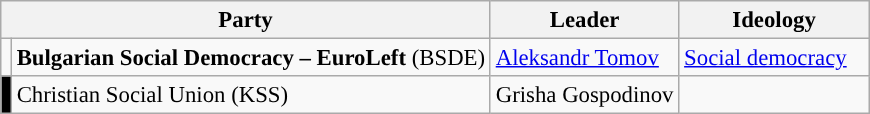<table class="wikitable" style="font-size:95%; white-space: nowrap">
<tr>
<th style="width:200px" colspan="2">Party</th>
<th style="width:100px">Leader</th>
<th style="width:120px">Ideology</th>
</tr>
<tr>
<td style="background:"></td>
<td><strong>Bulgarian Social Democracy – EuroLeft</strong> (BSDE)</td>
<td><a href='#'>Aleksandr Tomov</a></td>
<td><a href='#'>Social democracy</a></td>
</tr>
<tr>
<td style="background:#000000;"></td>
<td>Christian Social Union (KSS)</td>
<td>Grisha Gospodinov</td>
<td></td>
</tr>
</table>
